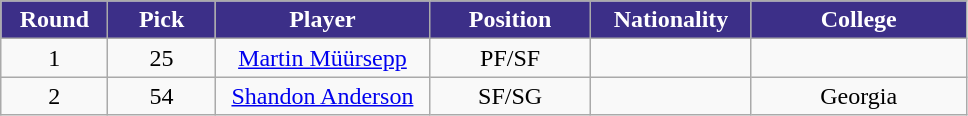<table class="wikitable sortable sortable">
<tr>
<th style="background:#3C2F88; color:#FFFFFF;" width="10%">Round</th>
<th style="background:#3C2F88; color:#FFFFFF" width="10%">Pick</th>
<th style="background:#3C2F88; color:#FFFFFF" width="20%">Player</th>
<th style="background:#3C2F88; color:#FFFFFF" width="15%">Position</th>
<th style="background:#3C2F88; color:#FFFFFF" width="15%">Nationality</th>
<th style="background:#3C2F88; color:#FFFFFF" width="20%">College</th>
</tr>
<tr style="text-align: center">
<td>1</td>
<td>25</td>
<td><a href='#'>Martin Müürsepp</a></td>
<td>PF/SF</td>
<td></td>
<td></td>
</tr>
<tr style="text-align: center">
<td>2</td>
<td>54</td>
<td><a href='#'>Shandon Anderson</a></td>
<td>SF/SG</td>
<td></td>
<td>Georgia</td>
</tr>
</table>
